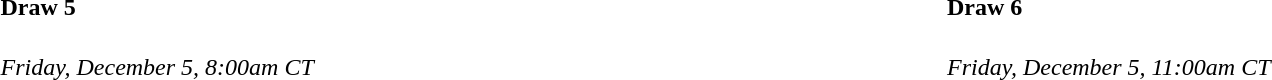<table>
<tr>
<td valign="top" width="10%"><br><h4>Draw 5</h4><em>Friday, December 5, 8:00am CT</em>



</td>
<td valign="top" width="10%"><br><h4>Draw 6</h4><em>Friday, December 5, 11:00am CT</em>



</td>
</tr>
</table>
